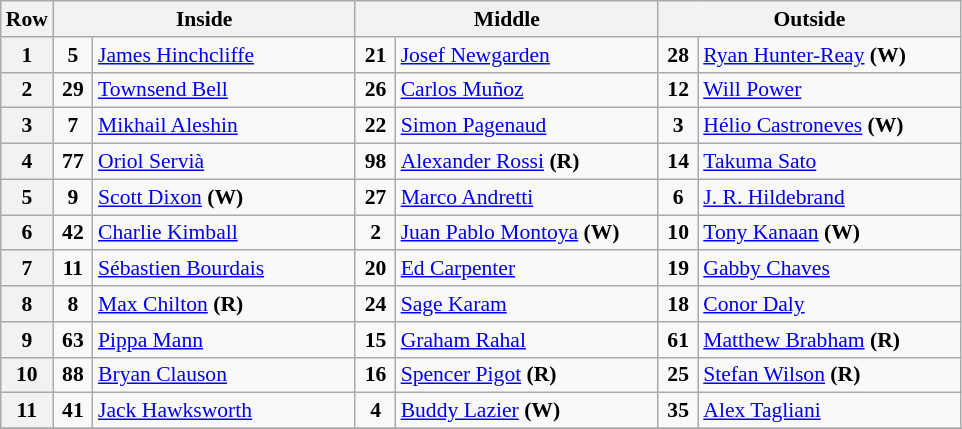<table class="wikitable" style="font-size: 90%;">
<tr>
<th>Row</th>
<th colspan=2 width="195">Inside</th>
<th colspan=2 width="195">Middle</th>
<th colspan=2 width="195">Outside</th>
</tr>
<tr>
<th>1</th>
<td align="center" width="20"><strong>5</strong></td>
<td> <a href='#'>James Hinchcliffe</a></td>
<td align="center" width="20"><strong>21</strong></td>
<td> <a href='#'>Josef Newgarden</a></td>
<td align="center" width="20"><strong>28</strong></td>
<td> <a href='#'>Ryan Hunter-Reay</a> <strong>(W)</strong></td>
</tr>
<tr>
<th>2</th>
<td align="center" width="20"><strong>29</strong></td>
<td> <a href='#'>Townsend Bell</a></td>
<td align="center" width="20"><strong>26</strong></td>
<td> <a href='#'>Carlos Muñoz</a></td>
<td align="center" width="20"><strong>12</strong></td>
<td> <a href='#'>Will Power</a></td>
</tr>
<tr>
<th>3</th>
<td align="center" width="20"><strong>7</strong></td>
<td> <a href='#'>Mikhail Aleshin</a></td>
<td align="center" width="20"><strong>22</strong></td>
<td> <a href='#'>Simon Pagenaud</a></td>
<td align="center" width="20"><strong>3</strong></td>
<td> <a href='#'>Hélio Castroneves</a> <strong>(W)</strong></td>
</tr>
<tr>
<th>4</th>
<td align="center" width="20"><strong>77</strong></td>
<td> <a href='#'>Oriol Servià</a></td>
<td align="center" width="20"><strong>98</strong></td>
<td> <a href='#'>Alexander Rossi</a> <strong>(R)</strong></td>
<td align="center" width="20"><strong>14</strong></td>
<td> <a href='#'>Takuma Sato</a></td>
</tr>
<tr>
<th>5</th>
<td align="center" width="20"><strong>9</strong></td>
<td> <a href='#'>Scott Dixon</a> <strong>(W)</strong></td>
<td align="center" width="20"><strong>27</strong></td>
<td> <a href='#'>Marco Andretti</a></td>
<td align="center" width="20"><strong>6</strong></td>
<td> <a href='#'>J. R. Hildebrand</a></td>
</tr>
<tr>
<th>6</th>
<td align="center" width="20"><strong>42</strong></td>
<td> <a href='#'>Charlie Kimball</a></td>
<td align="center" width="20"><strong>2</strong></td>
<td> <a href='#'>Juan Pablo Montoya</a> <strong>(W)</strong></td>
<td align="center" width="20"><strong>10</strong></td>
<td> <a href='#'>Tony Kanaan</a> <strong>(W)</strong></td>
</tr>
<tr>
<th>7</th>
<td align="center" width="20"><strong>11</strong></td>
<td> <a href='#'>Sébastien Bourdais</a></td>
<td align="center" width="20"><strong>20</strong></td>
<td> <a href='#'>Ed Carpenter</a></td>
<td align="center" width="20"><strong>19</strong></td>
<td> <a href='#'>Gabby Chaves</a></td>
</tr>
<tr>
<th>8</th>
<td align="center" width="20"><strong>8</strong></td>
<td> <a href='#'>Max Chilton</a> <strong>(R)</strong></td>
<td align="center" width="20"><strong>24</strong></td>
<td> <a href='#'>Sage Karam</a></td>
<td align="center" width="20"><strong>18</strong></td>
<td> <a href='#'>Conor Daly</a></td>
</tr>
<tr>
<th>9</th>
<td align="center" width="20"><strong>63</strong></td>
<td> <a href='#'>Pippa Mann</a></td>
<td align="center" width="20"><strong>15</strong></td>
<td> <a href='#'>Graham Rahal</a></td>
<td align="center" width="20"><strong>61</strong></td>
<td> <a href='#'>Matthew Brabham</a> <strong>(R)</strong></td>
</tr>
<tr>
<th>10</th>
<td align="center" width="20"><strong>88</strong></td>
<td> <a href='#'>Bryan Clauson</a></td>
<td align="center" width="20"><strong>16</strong></td>
<td> <a href='#'>Spencer Pigot</a> <strong>(R)</strong></td>
<td align="center" width="20"><strong>25</strong></td>
<td> <a href='#'>Stefan Wilson</a> <strong>(R)</strong></td>
</tr>
<tr>
<th>11</th>
<td align="center" width="20"><strong>41</strong></td>
<td> <a href='#'>Jack Hawksworth</a></td>
<td align="center" width="20"><strong>4</strong></td>
<td> <a href='#'>Buddy Lazier</a> <strong>(W)</strong></td>
<td align="center" width="20"><strong>35</strong></td>
<td> <a href='#'>Alex Tagliani</a></td>
</tr>
<tr>
</tr>
</table>
